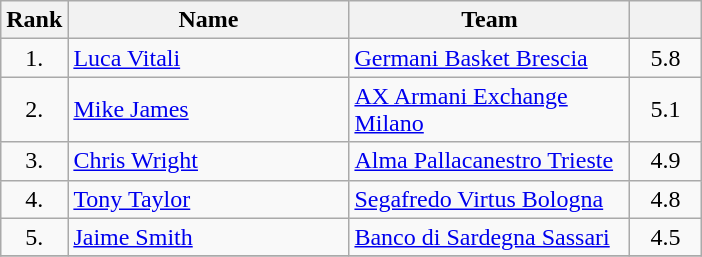<table class="wikitable" style="text-align: center;">
<tr>
<th>Rank</th>
<th width=180>Name</th>
<th width=180>Team</th>
<th width=40></th>
</tr>
<tr>
<td>1.</td>
<td align="left"> <a href='#'>Luca Vitali</a></td>
<td style="text-align:left;"><a href='#'>Germani Basket Brescia</a></td>
<td>5.8</td>
</tr>
<tr>
<td>2.</td>
<td align="left"> <a href='#'>Mike James</a></td>
<td style="text-align:left;"><a href='#'>AX Armani Exchange Milano</a></td>
<td>5.1</td>
</tr>
<tr>
<td>3.</td>
<td align="left"> <a href='#'>Chris Wright</a></td>
<td style="text-align:left;"><a href='#'>Alma Pallacanestro Trieste</a></td>
<td>4.9</td>
</tr>
<tr>
<td>4.</td>
<td align="left"> <a href='#'>Tony Taylor</a></td>
<td style="text-align:left;"><a href='#'>Segafredo Virtus Bologna</a></td>
<td>4.8</td>
</tr>
<tr>
<td>5.</td>
<td align="left"> <a href='#'>Jaime Smith</a></td>
<td style="text-align:left;"><a href='#'>Banco di Sardegna Sassari</a></td>
<td>4.5</td>
</tr>
<tr>
</tr>
</table>
